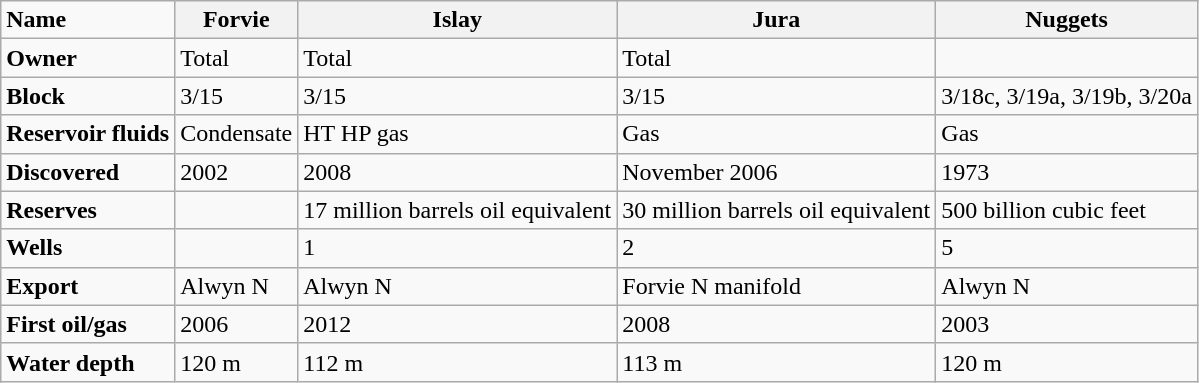<table class="wikitable">
<tr>
<td><strong>Name</strong></td>
<th>Forvie</th>
<th>Islay</th>
<th>Jura</th>
<th>Nuggets</th>
</tr>
<tr>
<td><strong>Owner</strong></td>
<td>Total</td>
<td>Total</td>
<td>Total</td>
<td></td>
</tr>
<tr>
<td><strong>Block</strong></td>
<td>3/15</td>
<td>3/15</td>
<td>3/15</td>
<td>3/18c, 3/19a, 3/19b, 3/20a</td>
</tr>
<tr>
<td><strong>Reservoir fluids</strong></td>
<td>Condensate</td>
<td>HT HP gas</td>
<td>Gas</td>
<td>Gas</td>
</tr>
<tr>
<td><strong>Discovered</strong></td>
<td>2002</td>
<td>2008</td>
<td>November 2006</td>
<td>1973</td>
</tr>
<tr>
<td><strong>Reserves</strong></td>
<td></td>
<td>17 million barrels oil equivalent</td>
<td>30 million barrels oil equivalent</td>
<td>500 billion cubic feet</td>
</tr>
<tr>
<td><strong>Wells</strong></td>
<td></td>
<td>1</td>
<td>2</td>
<td>5</td>
</tr>
<tr>
<td><strong>Export</strong></td>
<td>Alwyn N</td>
<td>Alwyn N</td>
<td>Forvie N manifold</td>
<td>Alwyn N</td>
</tr>
<tr>
<td><strong>First oil/gas</strong></td>
<td>2006</td>
<td>2012</td>
<td>2008</td>
<td>2003</td>
</tr>
<tr>
<td><strong>Water depth</strong></td>
<td>120 m</td>
<td>112 m</td>
<td>113 m</td>
<td>120 m</td>
</tr>
</table>
